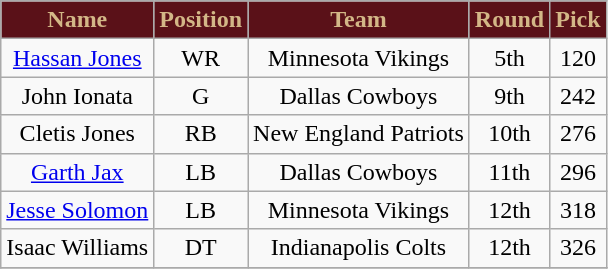<table class="wikitable" style="text-align: center;">
<tr>
<th style="background:#5a1118; color:#d3b787;">Name</th>
<th style="background:#5a1118; color:#d3b787;">Position</th>
<th style="background:#5a1118; color:#d3b787;">Team</th>
<th style="background:#5a1118; color:#d3b787;">Round</th>
<th style="background:#5a1118; color:#d3b787;">Pick</th>
</tr>
<tr>
<td><a href='#'>Hassan Jones</a></td>
<td>WR</td>
<td>Minnesota Vikings</td>
<td>5th</td>
<td>120</td>
</tr>
<tr>
<td>John Ionata</td>
<td>G</td>
<td>Dallas Cowboys</td>
<td>9th</td>
<td>242</td>
</tr>
<tr>
<td>Cletis Jones</td>
<td>RB</td>
<td>New England Patriots</td>
<td>10th</td>
<td>276</td>
</tr>
<tr>
<td><a href='#'>Garth Jax</a></td>
<td>LB</td>
<td>Dallas Cowboys</td>
<td>11th</td>
<td>296</td>
</tr>
<tr>
<td><a href='#'>Jesse Solomon</a></td>
<td>LB</td>
<td>Minnesota Vikings</td>
<td>12th</td>
<td>318</td>
</tr>
<tr>
<td>Isaac Williams</td>
<td>DT</td>
<td>Indianapolis Colts</td>
<td>12th</td>
<td>326</td>
</tr>
<tr>
</tr>
</table>
